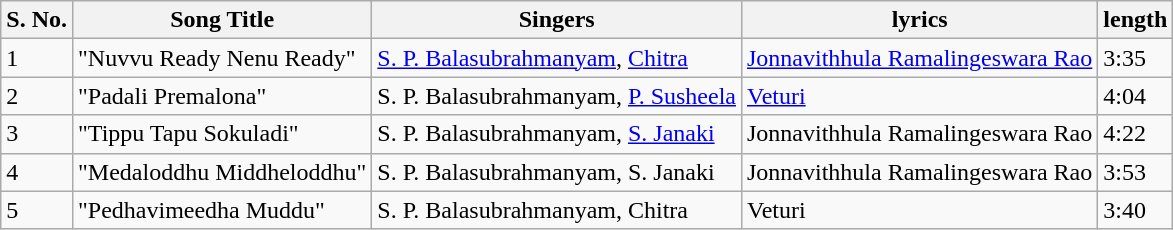<table class="wikitable">
<tr>
<th>S. No.</th>
<th>Song Title</th>
<th>Singers</th>
<th>lyrics</th>
<th>length</th>
</tr>
<tr>
<td>1</td>
<td>"Nuvvu Ready Nenu Ready"</td>
<td><a href='#'>S. P. Balasubrahmanyam</a>, <a href='#'>Chitra</a></td>
<td><a href='#'>Jonnavithhula Ramalingeswara Rao</a></td>
<td>3:35</td>
</tr>
<tr>
<td>2</td>
<td>"Padali Premalona"</td>
<td>S. P. Balasubrahmanyam, <a href='#'>P. Susheela</a></td>
<td><a href='#'>Veturi</a></td>
<td>4:04</td>
</tr>
<tr>
<td>3</td>
<td>"Tippu Tapu Sokuladi"</td>
<td>S. P. Balasubrahmanyam, <a href='#'>S. Janaki</a></td>
<td>Jonnavithhula Ramalingeswara Rao</td>
<td>4:22</td>
</tr>
<tr>
<td>4</td>
<td>"Medaloddhu Middheloddhu"</td>
<td>S. P. Balasubrahmanyam, S. Janaki</td>
<td>Jonnavithhula Ramalingeswara Rao</td>
<td>3:53</td>
</tr>
<tr>
<td>5</td>
<td>"Pedhavimeedha Muddu"</td>
<td>S. P. Balasubrahmanyam, Chitra</td>
<td>Veturi</td>
<td>3:40</td>
</tr>
</table>
